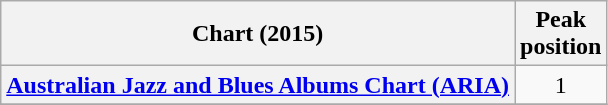<table class="wikitable sortable plainrowheaders">
<tr>
<th scope="col">Chart (2015)</th>
<th scope="col">Peak<br>position</th>
</tr>
<tr>
<th scope="row"><a href='#'>Australian Jazz and Blues Albums Chart (ARIA)</a></th>
<td style="text-align:center;">1</td>
</tr>
<tr>
</tr>
</table>
